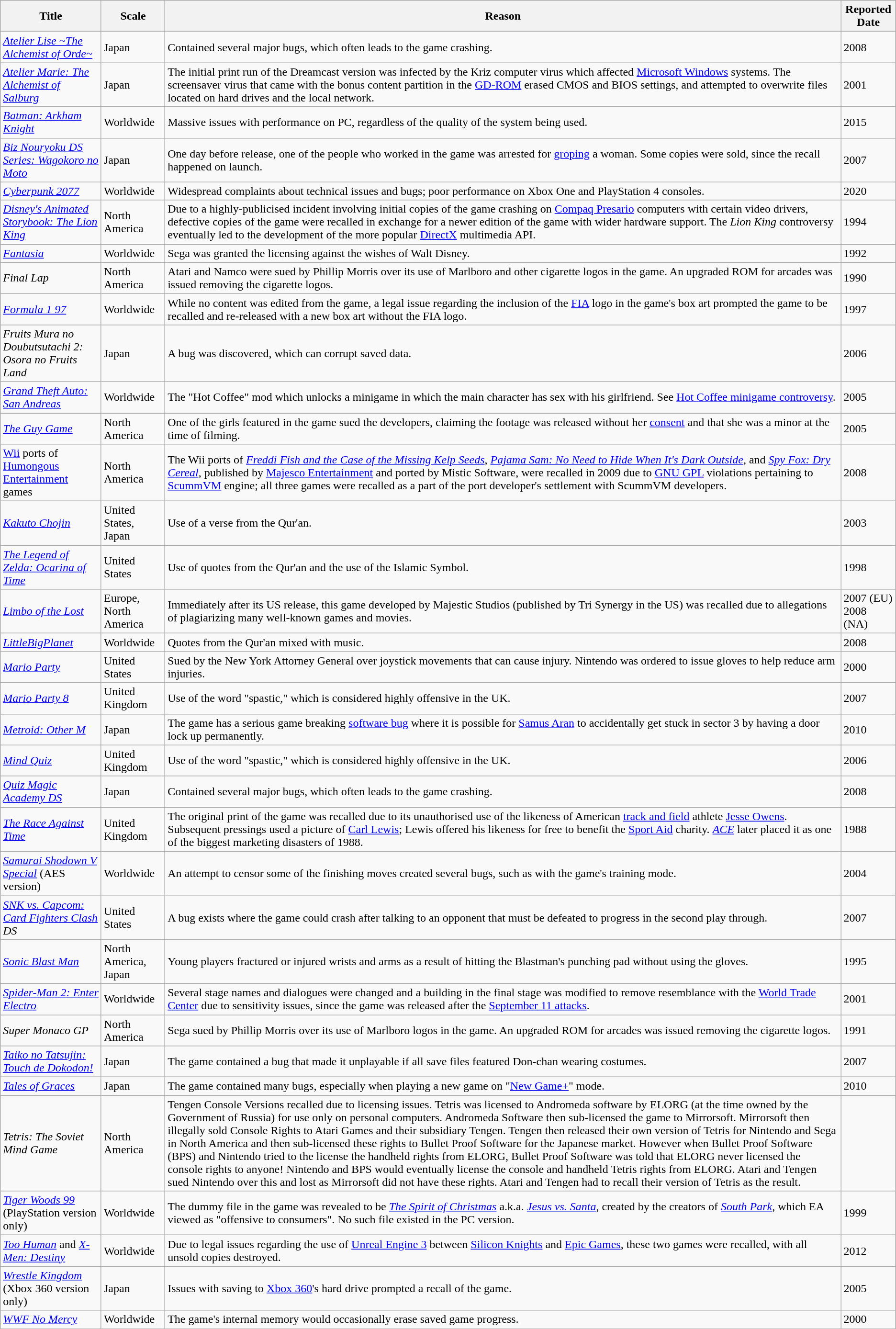<table class="wikitable sortable">
<tr>
<th>Title</th>
<th>Scale</th>
<th>Reason</th>
<th>Reported Date</th>
</tr>
<tr>
<td><em><a href='#'>Atelier Lise ~The Alchemist of Orde~</a></em></td>
<td>Japan</td>
<td>Contained several major bugs, which often leads to the game crashing.</td>
<td>2008</td>
</tr>
<tr>
<td><em><a href='#'>Atelier Marie: The Alchemist of Salburg</a></em></td>
<td>Japan</td>
<td>The initial print run of the Dreamcast version was infected by the Kriz computer virus which affected <a href='#'>Microsoft Windows</a> systems. The screensaver virus that came with the bonus content partition in the <a href='#'>GD-ROM</a> erased CMOS and BIOS settings, and attempted to overwrite files located on hard drives and the local network.</td>
<td>2001</td>
</tr>
<tr>
<td><em><a href='#'>Batman: Arkham Knight</a></em></td>
<td>Worldwide</td>
<td>Massive issues with performance on PC, regardless of the quality of the system being used.</td>
<td>2015</td>
</tr>
<tr>
<td><em><a href='#'>Biz Nouryoku DS Series: Wagokoro no Moto</a></em></td>
<td>Japan</td>
<td>One day before release, one of the people who worked in the game was arrested for <a href='#'>groping</a> a woman. Some copies were sold, since the recall happened on launch.</td>
<td>2007</td>
</tr>
<tr>
<td><em><a href='#'>Cyberpunk 2077</a></em></td>
<td>Worldwide</td>
<td>Widespread complaints about technical issues and bugs; poor performance on Xbox One and PlayStation 4 consoles.</td>
<td>2020</td>
</tr>
<tr>
<td><em><a href='#'>Disney's Animated Storybook: The Lion King</a></em></td>
<td>North America</td>
<td>Due to a highly-publicised incident involving initial copies of the game crashing on <a href='#'>Compaq Presario</a> computers with certain video drivers, defective copies of the game were recalled in exchange for a newer edition of the game with wider hardware support. The <em>Lion King</em> controversy eventually led to the development of the more popular <a href='#'>DirectX</a> multimedia API.</td>
<td>1994</td>
</tr>
<tr>
<td><a href='#'><em>Fantasia</em></a></td>
<td>Worldwide</td>
<td>Sega was granted the licensing against the wishes of Walt Disney.</td>
<td>1992</td>
</tr>
<tr>
<td><em>Final Lap</em></td>
<td>North America</td>
<td>Atari and Namco were sued by Phillip Morris over its use of Marlboro and other cigarette logos in the game.  An upgraded ROM for arcades was issued removing the cigarette logos.</td>
<td>1990</td>
</tr>
<tr>
<td><em><a href='#'>Formula 1 97</a></em></td>
<td>Worldwide </td>
<td>While no content was edited from the game, a legal issue regarding the inclusion of the <a href='#'>FIA</a> logo in the game's box art prompted the game to be recalled and re-released with a new box art without the FIA logo.</td>
<td>1997</td>
</tr>
<tr>
<td><em>Fruits Mura no Doubutsutachi 2: Osora no Fruits Land</em></td>
<td>Japan</td>
<td>A bug was discovered, which can corrupt saved data. </td>
<td>2006</td>
</tr>
<tr>
<td><em><a href='#'>Grand Theft Auto: San Andreas</a></em></td>
<td>Worldwide</td>
<td>The "Hot Coffee" mod which unlocks a minigame in which the main character has sex with his girlfriend. See <a href='#'>Hot Coffee minigame controversy</a>.</td>
<td>2005</td>
</tr>
<tr>
<td><em><a href='#'>The Guy Game</a></em></td>
<td>North America</td>
<td>One of the girls featured in the game sued the developers, claiming the footage was released without her <a href='#'>consent</a> and that she was a minor at the time of filming.</td>
<td>2005</td>
</tr>
<tr>
<td><a href='#'>Wii</a> ports of <a href='#'>Humongous Entertainment</a> games</td>
<td>North America</td>
<td>The Wii ports of <em><a href='#'>Freddi Fish and the Case of the Missing Kelp Seeds</a></em>, <em><a href='#'>Pajama Sam: No Need to Hide When It's Dark Outside</a></em>, and <em><a href='#'>Spy Fox: Dry Cereal</a></em>, published by <a href='#'>Majesco Entertainment</a> and ported by Mistic Software, were recalled in 2009 due to <a href='#'>GNU GPL</a> violations pertaining to <a href='#'>ScummVM</a> engine; all three games were recalled as a part of the port developer's settlement with ScummVM developers.</td>
<td>2008</td>
</tr>
<tr>
<td><em><a href='#'>Kakuto Chojin</a></em></td>
<td>United States, Japan</td>
<td>Use of a verse from the Qur'an.</td>
<td>2003</td>
</tr>
<tr>
<td><em><a href='#'>The Legend of Zelda: Ocarina of Time</a></em></td>
<td>United States</td>
<td>Use of quotes from the Qur'an and the use of the Islamic Symbol.</td>
<td>1998</td>
</tr>
<tr>
<td><em><a href='#'>Limbo of the Lost</a></em></td>
<td>Europe, North America</td>
<td>Immediately after its US release, this game developed by Majestic Studios (published by Tri Synergy in the US) was recalled due to allegations of plagiarizing many well-known games and movies.</td>
<td>2007 (EU)<br>2008 (NA)</td>
</tr>
<tr>
<td><em><a href='#'>LittleBigPlanet</a></em></td>
<td>Worldwide</td>
<td>Quotes from the Qur'an mixed with music.</td>
<td>2008</td>
</tr>
<tr>
<td><em><a href='#'>Mario Party</a></em></td>
<td>United States</td>
<td>Sued by the New York Attorney General over joystick movements that can cause injury. Nintendo was ordered to issue gloves to help reduce arm injuries.</td>
<td>2000</td>
</tr>
<tr>
<td><em><a href='#'>Mario Party 8</a></em></td>
<td>United Kingdom</td>
<td>Use of the word "spastic," which is considered highly offensive in the UK.</td>
<td>2007</td>
</tr>
<tr>
<td><em><a href='#'>Metroid: Other M</a></em></td>
<td>Japan</td>
<td>The game has a serious game breaking <a href='#'>software bug</a> where it is possible for <a href='#'>Samus Aran</a> to accidentally get stuck in sector 3 by having a door lock up permanently.</td>
<td>2010</td>
</tr>
<tr>
<td><em><a href='#'>Mind Quiz</a></em></td>
<td>United Kingdom</td>
<td>Use of the word "spastic," which is considered highly offensive in the UK.</td>
<td>2006</td>
</tr>
<tr>
<td><em><a href='#'>Quiz Magic Academy DS</a></em></td>
<td>Japan</td>
<td>Contained several major bugs, which often leads to the game crashing.</td>
<td>2008</td>
</tr>
<tr>
<td><em><a href='#'>The Race Against Time</a></em></td>
<td>United Kingdom</td>
<td>The original print of the game was recalled due to its unauthorised use of the likeness of American <a href='#'>track and field</a> athlete <a href='#'>Jesse Owens</a>. Subsequent pressings used a picture of <a href='#'>Carl Lewis</a>; Lewis offered his likeness for free to benefit the <a href='#'>Sport Aid</a> charity. <a href='#'><em>ACE</em></a> later placed it as one of the biggest marketing disasters of 1988.</td>
<td>1988</td>
</tr>
<tr>
<td><em><a href='#'>Samurai Shodown V Special</a></em> (AES version)</td>
<td>Worldwide</td>
<td>An attempt to censor some of the finishing moves created several bugs, such as with the game's training mode.</td>
<td>2004</td>
</tr>
<tr>
<td><em><a href='#'>SNK vs. Capcom: Card Fighters Clash</a> DS</em></td>
<td>United States</td>
<td>A bug exists where the game could crash after talking to an opponent that must be defeated to progress in the second play through.</td>
<td>2007</td>
</tr>
<tr>
<td><em><a href='#'>Sonic Blast Man</a></em></td>
<td>North America, Japan</td>
<td>Young players fractured or injured wrists and arms as a result of hitting the Blastman's punching pad without using the gloves.</td>
<td>1995</td>
</tr>
<tr>
<td><em><a href='#'>Spider-Man 2: Enter Electro</a></em></td>
<td>Worldwide</td>
<td>Several stage names and dialogues were changed and a building in the final stage was modified to remove resemblance with the <a href='#'>World Trade Center</a> due to sensitivity issues, since the game was released after the <a href='#'>September 11 attacks</a>.</td>
<td>2001</td>
</tr>
<tr>
<td><em>Super Monaco GP</em></td>
<td>North America</td>
<td>Sega sued by Phillip Morris over its use of Marlboro logos in the game.  An upgraded ROM for arcades was issued removing the cigarette logos.</td>
<td>1991</td>
</tr>
<tr>
<td><em><a href='#'>Taiko no Tatsujin: Touch de Dokodon!</a></em></td>
<td>Japan</td>
<td>The game contained a bug that made it unplayable if all save files featured Don-chan wearing costumes. </td>
<td>2007</td>
</tr>
<tr>
<td><em><a href='#'>Tales of Graces</a></em></td>
<td>Japan</td>
<td>The game contained many bugs, especially when playing a new game on "<a href='#'>New Game+</a>" mode.</td>
<td>2010</td>
</tr>
<tr>
<td><em>Tetris: The Soviet Mind Game</em></td>
<td>North America</td>
<td>Tengen Console Versions recalled due to licensing issues.  Tetris was licensed to Andromeda software by ELORG (at the time owned by the Government of Russia) for use only on personal computers.  Andromeda Software then sub-licensed the game to Mirrorsoft.  Mirrorsoft then illegally sold Console Rights to Atari Games and their subsidiary Tengen.  Tengen then released their own version of Tetris for Nintendo and Sega in North America and then sub-licensed these rights to Bullet Proof Software for the Japanese market.  However when Bullet Proof Software (BPS) and Nintendo tried to the license the handheld rights from ELORG, Bullet Proof Software was told that ELORG never licensed the console rights to anyone! Nintendo and BPS would eventually license the console and handheld Tetris rights from ELORG.  Atari and Tengen sued Nintendo over this and lost as Mirrorsoft did not have these rights.  Atari and Tengen had to recall their version of Tetris as the result.</td>
<td></td>
</tr>
<tr>
<td><em><a href='#'>Tiger Woods 99</a></em> (PlayStation version only)</td>
<td>Worldwide</td>
<td>The dummy file in the game was revealed to be <em><a href='#'>The Spirit of Christmas</a></em> a.k.a. <em><a href='#'>Jesus vs. Santa</a></em>, created by the creators of <em><a href='#'>South Park</a></em>, which EA viewed as "offensive to consumers". No such file existed in the PC version.</td>
<td>1999</td>
</tr>
<tr>
<td><em><a href='#'>Too Human</a></em> and <em><a href='#'>X-Men: Destiny</a></em></td>
<td>Worldwide</td>
<td>Due to legal issues regarding the use of <a href='#'>Unreal Engine 3</a> between <a href='#'>Silicon Knights</a> and <a href='#'>Epic Games</a>, these two games were recalled, with all unsold copies destroyed.</td>
<td>2012</td>
</tr>
<tr>
<td><em><a href='#'>Wrestle Kingdom</a></em> (Xbox 360 version only)</td>
<td>Japan</td>
<td>Issues with saving to <a href='#'>Xbox 360</a>'s hard drive prompted a recall of the game.</td>
<td>2005</td>
</tr>
<tr>
<td><em><a href='#'>WWF No Mercy</a></em></td>
<td>Worldwide</td>
<td>The game's internal memory would occasionally erase saved game progress.</td>
<td>2000</td>
</tr>
</table>
